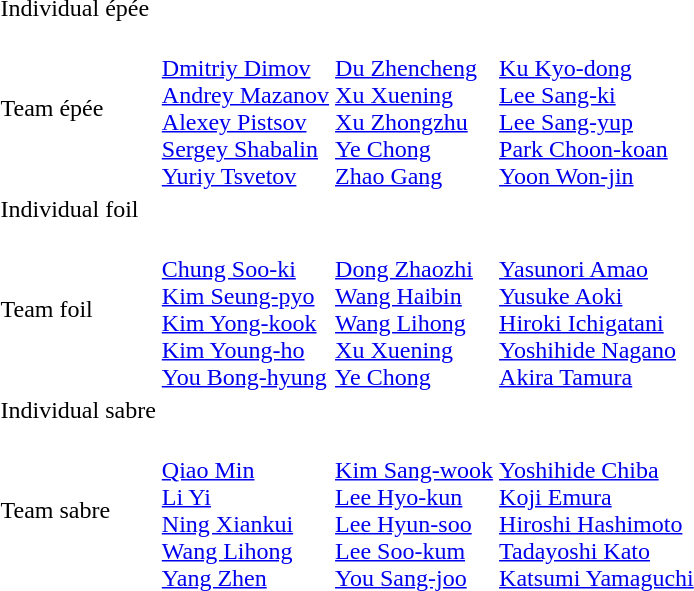<table>
<tr>
<td>Individual épée<br></td>
<td></td>
<td></td>
<td></td>
</tr>
<tr>
<td>Team épée<br></td>
<td><br><a href='#'>Dmitriy Dimov</a><br><a href='#'>Andrey Mazanov</a><br><a href='#'>Alexey Pistsov</a><br><a href='#'>Sergey Shabalin</a><br><a href='#'>Yuriy Tsvetov</a></td>
<td><br><a href='#'>Du Zhencheng</a><br><a href='#'>Xu Xuening</a><br><a href='#'>Xu Zhongzhu</a><br><a href='#'>Ye Chong</a><br><a href='#'>Zhao Gang</a></td>
<td><br><a href='#'>Ku Kyo-dong</a><br><a href='#'>Lee Sang-ki</a><br><a href='#'>Lee Sang-yup</a><br><a href='#'>Park Choon-koan</a><br><a href='#'>Yoon Won-jin</a></td>
</tr>
<tr>
<td>Individual foil<br></td>
<td></td>
<td></td>
<td></td>
</tr>
<tr>
<td>Team foil<br></td>
<td><br><a href='#'>Chung Soo-ki</a><br><a href='#'>Kim Seung-pyo</a><br><a href='#'>Kim Yong-kook</a><br><a href='#'>Kim Young-ho</a><br><a href='#'>You Bong-hyung</a></td>
<td><br><a href='#'>Dong Zhaozhi</a><br><a href='#'>Wang Haibin</a><br><a href='#'>Wang Lihong</a><br><a href='#'>Xu Xuening</a><br><a href='#'>Ye Chong</a></td>
<td><br><a href='#'>Yasunori Amao</a><br><a href='#'>Yusuke Aoki</a><br><a href='#'>Hiroki Ichigatani</a><br><a href='#'>Yoshihide Nagano</a><br><a href='#'>Akira Tamura</a></td>
</tr>
<tr>
<td>Individual sabre<br></td>
<td></td>
<td></td>
<td></td>
</tr>
<tr>
<td>Team sabre<br></td>
<td><br><a href='#'>Qiao Min</a><br><a href='#'>Li Yi</a><br><a href='#'>Ning Xiankui</a><br><a href='#'>Wang Lihong</a><br><a href='#'>Yang Zhen</a></td>
<td><br><a href='#'>Kim Sang-wook</a><br><a href='#'>Lee Hyo-kun</a><br><a href='#'>Lee Hyun-soo</a><br><a href='#'>Lee Soo-kum</a><br><a href='#'>You Sang-joo</a></td>
<td><br><a href='#'>Yoshihide Chiba</a><br><a href='#'>Koji Emura</a><br><a href='#'>Hiroshi Hashimoto</a><br><a href='#'>Tadayoshi Kato</a><br><a href='#'>Katsumi Yamaguchi</a></td>
</tr>
</table>
